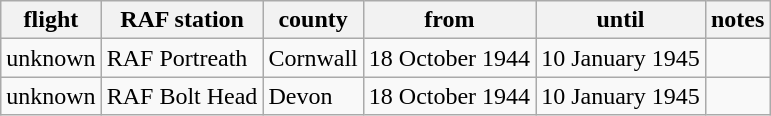<table class=wikitable>
<tr>
<th>flight</th>
<th>RAF station</th>
<th>county</th>
<th>from</th>
<th>until</th>
<th>notes</th>
</tr>
<tr>
<td>unknown</td>
<td>RAF Portreath</td>
<td>Cornwall</td>
<td>18 October 1944</td>
<td>10 January 1945</td>
<td></td>
</tr>
<tr>
<td>unknown</td>
<td>RAF Bolt Head</td>
<td>Devon</td>
<td>18 October 1944</td>
<td>10 January 1945</td>
<td></td>
</tr>
</table>
